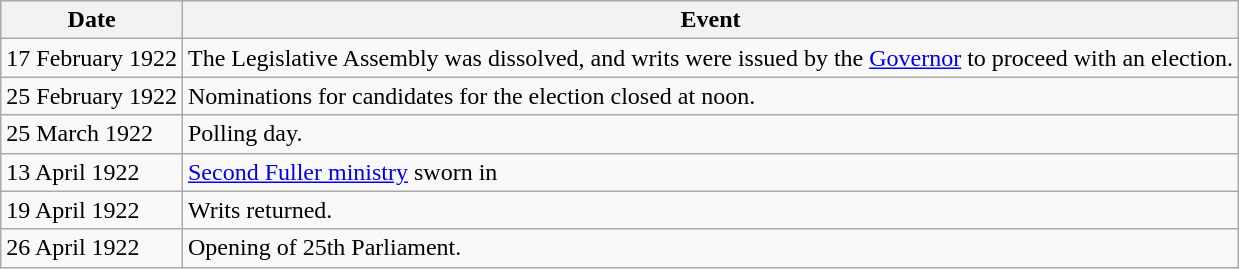<table class="wikitable">
<tr>
<th>Date</th>
<th>Event</th>
</tr>
<tr>
<td>17 February 1922</td>
<td>The Legislative Assembly was dissolved, and writs were issued by the <a href='#'>Governor</a> to proceed with an election.</td>
</tr>
<tr>
<td>25 February 1922</td>
<td>Nominations for candidates for the election closed at noon.</td>
</tr>
<tr>
<td>25 March 1922</td>
<td>Polling day.</td>
</tr>
<tr>
<td>13 April 1922</td>
<td><a href='#'>Second Fuller ministry</a> sworn in</td>
</tr>
<tr>
<td>19 April 1922</td>
<td>Writs returned.</td>
</tr>
<tr>
<td>26 April 1922</td>
<td>Opening of 25th Parliament.</td>
</tr>
</table>
